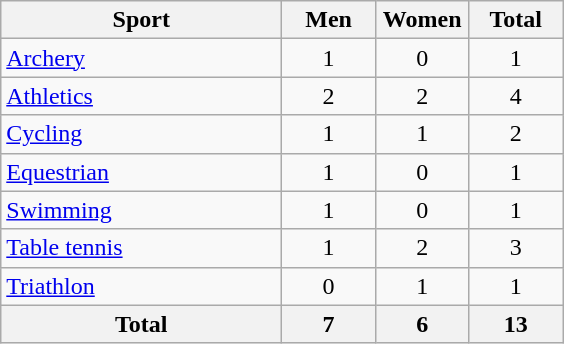<table class="wikitable sortable" style="text-align:center;">
<tr>
<th width=180>Sport</th>
<th width=55>Men</th>
<th width=55>Women</th>
<th width=55>Total</th>
</tr>
<tr>
<td align=left><a href='#'>Archery</a></td>
<td>1</td>
<td>0</td>
<td>1</td>
</tr>
<tr>
<td align=left><a href='#'>Athletics</a></td>
<td>2</td>
<td>2</td>
<td>4</td>
</tr>
<tr>
<td align=left><a href='#'>Cycling</a></td>
<td>1</td>
<td>1</td>
<td>2</td>
</tr>
<tr>
<td align=left><a href='#'>Equestrian</a></td>
<td>1</td>
<td>0</td>
<td>1</td>
</tr>
<tr>
<td align=left><a href='#'>Swimming</a></td>
<td>1</td>
<td>0</td>
<td>1</td>
</tr>
<tr>
<td align=left><a href='#'>Table tennis</a></td>
<td>1</td>
<td>2</td>
<td>3</td>
</tr>
<tr>
<td align=left><a href='#'>Triathlon</a></td>
<td>0</td>
<td>1</td>
<td>1</td>
</tr>
<tr>
<th>Total</th>
<th>7</th>
<th>6</th>
<th>13</th>
</tr>
</table>
